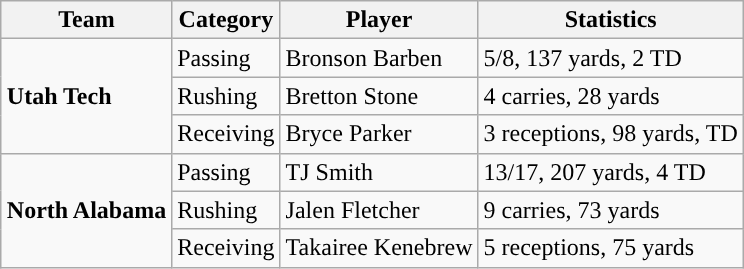<table class="wikitable" style="float: right;">
<tr>
<th>Team</th>
<th>Category</th>
<th>Player</th>
<th>Statistics</th>
</tr>
<tr>
<td rowspan=3><strong>Utah Tech</strong></td>
<td>Passing</td>
<td>Bronson Barben</td>
<td>5/8, 137 yards, 2 TD</td>
</tr>
<tr>
<td>Rushing</td>
<td>Bretton Stone</td>
<td>4 carries, 28 yards</td>
</tr>
<tr>
<td>Receiving</td>
<td>Bryce Parker</td>
<td>3 receptions, 98 yards, TD</td>
</tr>
<tr>
<td rowspan=3><strong>North Alabama</strong></td>
<td>Passing</td>
<td>TJ Smith</td>
<td>13/17, 207 yards, 4 TD</td>
</tr>
<tr>
<td>Rushing</td>
<td>Jalen Fletcher</td>
<td>9 carries, 73 yards</td>
</tr>
<tr>
<td>Receiving</td>
<td>Takairee Kenebrew</td>
<td>5 receptions, 75 yards</td>
</tr>
</table>
